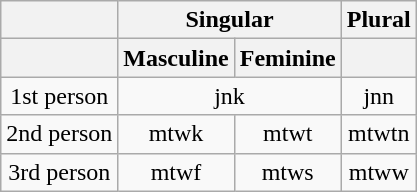<table class="wikitable" style="text-align: center;">
<tr>
<th></th>
<th colspan=2>Singular</th>
<th>Plural</th>
</tr>
<tr>
<th></th>
<th>Masculine</th>
<th>Feminine</th>
<th></th>
</tr>
<tr>
<td>1st person</td>
<td colspan=2>jnk</td>
<td>jnn</td>
</tr>
<tr>
<td>2nd person</td>
<td>mtwk</td>
<td>mtwt</td>
<td>mtwtn</td>
</tr>
<tr>
<td>3rd person</td>
<td>mtwf</td>
<td>mtws</td>
<td>mtww</td>
</tr>
</table>
